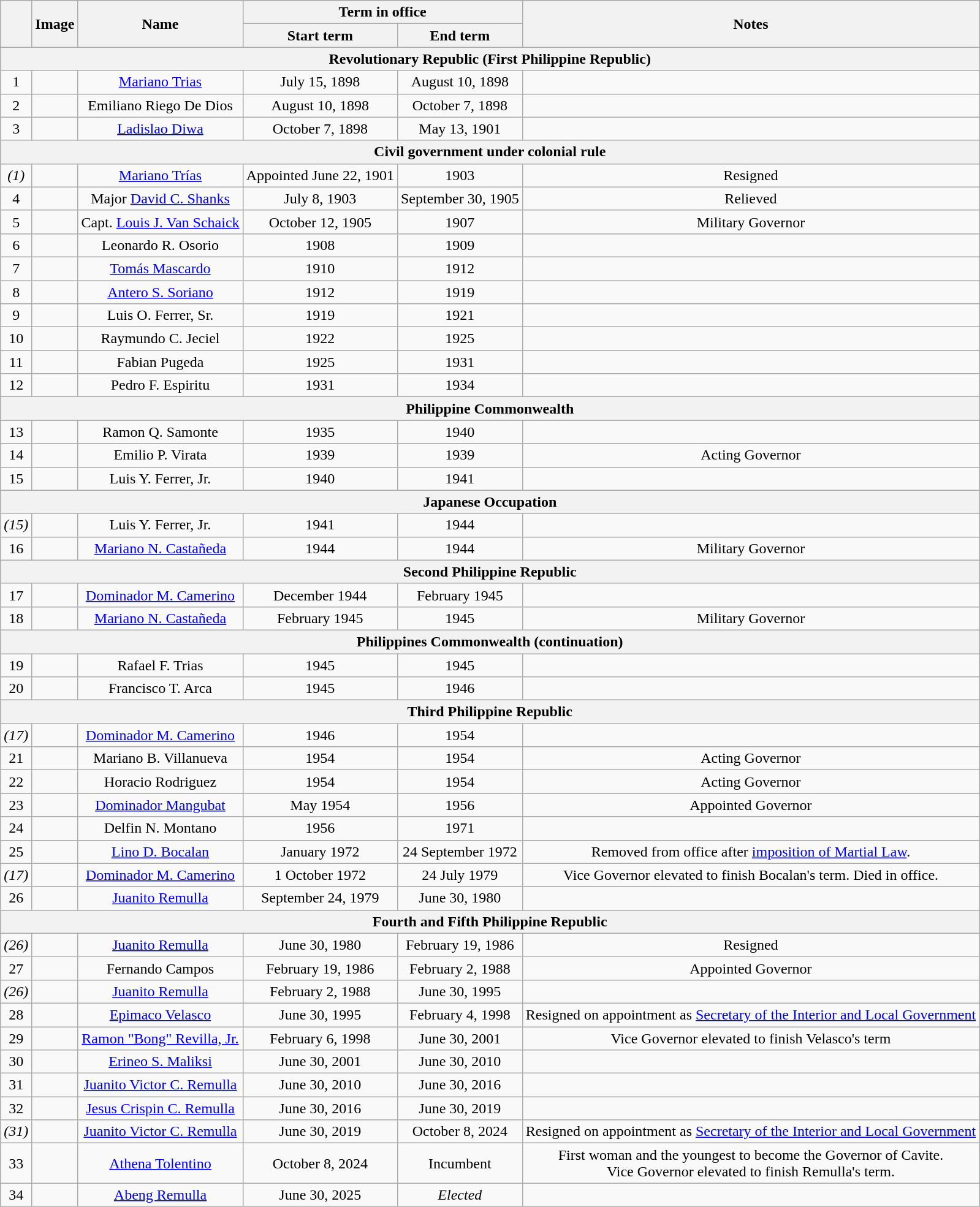<table class="wikitable" style="text-align:center">
<tr>
<th rowspan="2"></th>
<th rowspan="2">Image</th>
<th rowspan="2">Name</th>
<th colspan="2">Term in office</th>
<th rowspan="2">Notes</th>
</tr>
<tr>
<th>Start term</th>
<th>End term</th>
</tr>
<tr>
<th colspan="6" align=center>Revolutionary Republic (First Philippine Republic)</th>
</tr>
<tr>
<td>1</td>
<td></td>
<td><a href='#'>Mariano Trias</a></td>
<td>July 15, 1898</td>
<td>August 10, 1898</td>
<td></td>
</tr>
<tr>
<td>2</td>
<td></td>
<td>Emiliano Riego De Dios</td>
<td>August 10, 1898</td>
<td>October 7, 1898</td>
<td></td>
</tr>
<tr>
<td>3</td>
<td></td>
<td><a href='#'>Ladislao Diwa</a></td>
<td>October 7, 1898</td>
<td>May 13, 1901</td>
<td></td>
</tr>
<tr>
<th colspan="6" align=center>Civil government under colonial rule</th>
</tr>
<tr>
<td><em>(1)</em></td>
<td></td>
<td><a href='#'>Mariano Trías</a></td>
<td>Appointed June 22, 1901</td>
<td>1903</td>
<td>Resigned</td>
</tr>
<tr>
<td>4</td>
<td></td>
<td>Major <a href='#'>David C. Shanks</a></td>
<td>July 8, 1903</td>
<td>September 30, 1905</td>
<td>Relieved</td>
</tr>
<tr>
<td>5</td>
<td></td>
<td>Capt. <a href='#'>Louis J. Van Schaick</a></td>
<td>October 12, 1905</td>
<td>1907</td>
<td>Military Governor</td>
</tr>
<tr>
<td>6</td>
<td></td>
<td>Leonardo R. Osorio</td>
<td>1908</td>
<td>1909</td>
<td></td>
</tr>
<tr>
<td>7</td>
<td></td>
<td><a href='#'>Tomás Mascardo</a></td>
<td>1910</td>
<td>1912</td>
<td></td>
</tr>
<tr>
<td>8</td>
<td></td>
<td><a href='#'>Antero S. Soriano</a></td>
<td>1912</td>
<td>1919</td>
<td></td>
</tr>
<tr>
<td>9</td>
<td></td>
<td>Luis O. Ferrer, Sr.</td>
<td>1919</td>
<td>1921</td>
<td></td>
</tr>
<tr>
<td>10</td>
<td></td>
<td>Raymundo C. Jeciel</td>
<td>1922</td>
<td>1925</td>
<td></td>
</tr>
<tr>
<td>11</td>
<td></td>
<td>Fabian Pugeda</td>
<td>1925</td>
<td>1931</td>
<td></td>
</tr>
<tr>
<td>12</td>
<td></td>
<td>Pedro F. Espiritu</td>
<td>1931</td>
<td>1934</td>
<td></td>
</tr>
<tr>
<th colspan="6" align=center>Philippine Commonwealth</th>
</tr>
<tr>
<td>13</td>
<td></td>
<td>Ramon Q. Samonte</td>
<td>1935</td>
<td>1940</td>
<td></td>
</tr>
<tr>
<td>14</td>
<td></td>
<td>Emilio P. Virata</td>
<td>1939</td>
<td>1939</td>
<td>Acting Governor</td>
</tr>
<tr>
<td>15</td>
<td></td>
<td>Luis Y. Ferrer, Jr.</td>
<td>1940</td>
<td>1941</td>
<td></td>
</tr>
<tr>
<th colspan="6" align=center>Japanese Occupation</th>
</tr>
<tr>
<td><em>(15)</em></td>
<td></td>
<td>Luis Y. Ferrer, Jr.</td>
<td>1941</td>
<td>1944</td>
<td></td>
</tr>
<tr>
<td>16</td>
<td></td>
<td><a href='#'>Mariano N. Castañeda</a></td>
<td>1944</td>
<td>1944</td>
<td>Military Governor</td>
</tr>
<tr>
<th colspan="6" align=center>Second Philippine Republic</th>
</tr>
<tr>
<td>17</td>
<td></td>
<td><a href='#'>Dominador M. Camerino</a></td>
<td>December 1944</td>
<td>February 1945</td>
<td></td>
</tr>
<tr>
<td>18</td>
<td></td>
<td><a href='#'>Mariano N. Castañeda</a></td>
<td>February 1945</td>
<td>1945</td>
<td>Military Governor</td>
</tr>
<tr>
<th colspan="6" align=center>Philippines Commonwealth (continuation)</th>
</tr>
<tr>
<td>19</td>
<td></td>
<td>Rafael F. Trias</td>
<td>1945</td>
<td>1945</td>
<td></td>
</tr>
<tr>
<td>20</td>
<td></td>
<td>Francisco T. Arca</td>
<td>1945</td>
<td>1946</td>
<td></td>
</tr>
<tr>
<th colspan="6" align=center>Third Philippine Republic</th>
</tr>
<tr>
<td><em>(17)</em></td>
<td></td>
<td><a href='#'>Dominador M. Camerino</a></td>
<td>1946</td>
<td>1954</td>
<td></td>
</tr>
<tr>
<td>21</td>
<td></td>
<td>Mariano B. Villanueva</td>
<td>1954</td>
<td>1954</td>
<td>Acting Governor</td>
</tr>
<tr>
<td>22</td>
<td></td>
<td>Horacio Rodriguez</td>
<td>1954</td>
<td>1954</td>
<td>Acting Governor</td>
</tr>
<tr>
<td>23</td>
<td></td>
<td><a href='#'>Dominador Mangubat</a></td>
<td>May 1954</td>
<td>1956</td>
<td>Appointed Governor</td>
</tr>
<tr>
<td>24</td>
<td></td>
<td>Delfin N. Montano</td>
<td>1956</td>
<td>1971</td>
<td></td>
</tr>
<tr>
<td>25</td>
<td></td>
<td><a href='#'>Lino D. Bocalan</a></td>
<td>January 1972</td>
<td>24 September 1972</td>
<td>Removed from office after <a href='#'>imposition of Martial Law</a>.</td>
</tr>
<tr>
<td><em>(17)</em></td>
<td></td>
<td><a href='#'>Dominador M. Camerino</a></td>
<td>1 October 1972</td>
<td>24 July 1979</td>
<td>Vice Governor elevated to finish Bocalan's term. Died in office.</td>
</tr>
<tr>
<td>26</td>
<td></td>
<td><a href='#'>Juanito Remulla</a></td>
<td>September 24, 1979</td>
<td>June 30, 1980</td>
<td></td>
</tr>
<tr>
<th colspan="6" align=center>Fourth and Fifth Philippine Republic</th>
</tr>
<tr>
<td><em>(26)</em></td>
<td></td>
<td><a href='#'>Juanito Remulla</a></td>
<td>June 30, 1980</td>
<td>February 19, 1986</td>
<td>Resigned</td>
</tr>
<tr>
<td>27</td>
<td></td>
<td>Fernando Campos</td>
<td>February 19, 1986</td>
<td>February 2, 1988</td>
<td>Appointed Governor</td>
</tr>
<tr>
<td><em>(26)</em></td>
<td></td>
<td><a href='#'>Juanito Remulla</a></td>
<td>February 2, 1988</td>
<td>June 30, 1995</td>
<td></td>
</tr>
<tr>
<td>28</td>
<td></td>
<td><a href='#'>Epimaco Velasco</a></td>
<td>June 30, 1995</td>
<td>February 4, 1998</td>
<td>Resigned on appointment as <a href='#'>Secretary of the Interior and Local Government</a></td>
</tr>
<tr>
<td>29</td>
<td></td>
<td><a href='#'>Ramon "Bong" Revilla, Jr.</a></td>
<td>February 6, 1998</td>
<td>June 30, 2001</td>
<td>Vice Governor elevated to finish Velasco's term</td>
</tr>
<tr>
<td>30</td>
<td></td>
<td><a href='#'>Erineo S. Maliksi</a></td>
<td>June 30, 2001</td>
<td>June 30, 2010</td>
<td></td>
</tr>
<tr>
<td>31</td>
<td></td>
<td><a href='#'>Juanito Victor C. Remulla</a></td>
<td>June 30, 2010</td>
<td>June 30, 2016</td>
<td></td>
</tr>
<tr>
<td>32</td>
<td></td>
<td><a href='#'>Jesus Crispin C. Remulla</a></td>
<td>June 30, 2016</td>
<td>June 30, 2019</td>
<td></td>
</tr>
<tr>
<td><em>(31)</em></td>
<td></td>
<td><a href='#'>Juanito Victor C. Remulla</a></td>
<td>June 30, 2019</td>
<td>October 8, 2024</td>
<td>Resigned on appointment as <a href='#'>Secretary of the Interior and Local Government</a></td>
</tr>
<tr>
<td>33</td>
<td></td>
<td><a href='#'>Athena Tolentino</a></td>
<td>October 8, 2024</td>
<td>Incumbent<br></td>
<td>First woman and the youngest to become the Governor of Cavite.<br>Vice Governor elevated to finish Remulla's term.</td>
</tr>
<tr>
<td>34</td>
<td></td>
<td><a href='#'>Abeng Remulla</a></td>
<td>June 30, 2025</td>
<td><em>Elected</em></td>
<td></td>
</tr>
</table>
